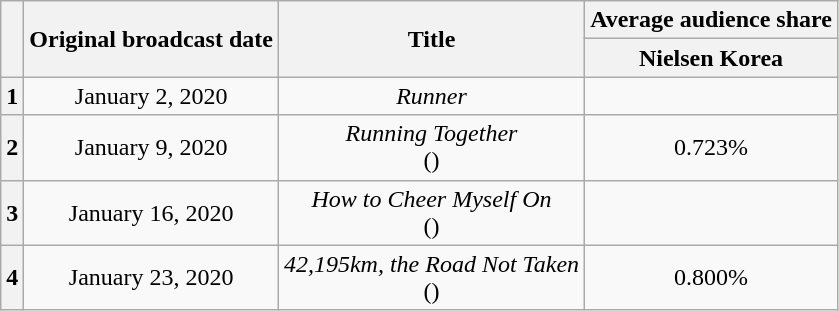<table class="wikitable" style="text-align:center">
<tr>
<th rowspan="2"></th>
<th rowspan="2">Original broadcast date</th>
<th rowspan="2">Title</th>
<th>Average audience share</th>
</tr>
<tr>
<th>Nielsen Korea</th>
</tr>
<tr>
<th>1</th>
<td>January 2, 2020</td>
<td><em>Runner</em></td>
<td></td>
</tr>
<tr>
<th>2</th>
<td>January 9, 2020</td>
<td><em>Running Together</em><br>()</td>
<td>0.723%</td>
</tr>
<tr>
<th>3</th>
<td>January 16, 2020</td>
<td><em>How to Cheer Myself On</em><br>()</td>
<td></td>
</tr>
<tr>
<th>4</th>
<td>January 23, 2020</td>
<td><em>42,195km, the Road Not Taken</em><br>()</td>
<td>0.800%</td>
</tr>
</table>
